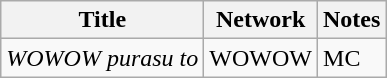<table class="wikitable">
<tr>
<th>Title</th>
<th>Network</th>
<th>Notes</th>
</tr>
<tr>
<td><em>WOWOW purasu to</em></td>
<td>WOWOW</td>
<td>MC</td>
</tr>
</table>
